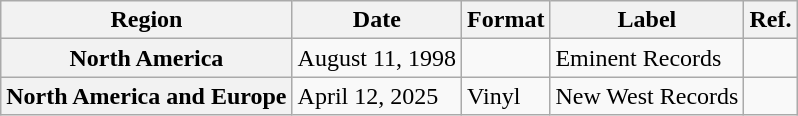<table class="wikitable plainrowheaders">
<tr>
<th scope="col">Region</th>
<th scope="col">Date</th>
<th scope="col">Format</th>
<th scope="col">Label</th>
<th scope="col">Ref.</th>
</tr>
<tr>
<th scope="row">North America</th>
<td>August 11, 1998</td>
<td></td>
<td>Eminent Records</td>
<td></td>
</tr>
<tr>
<th scope="row">North America and Europe</th>
<td>April 12, 2025</td>
<td>Vinyl</td>
<td>New West Records</td>
<td></td>
</tr>
</table>
